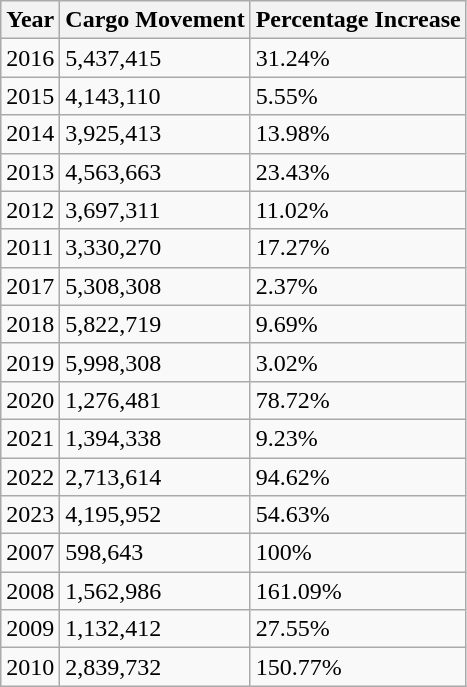<table class="wikitable sortable">
<tr>
<th>Year</th>
<th>Cargo Movement</th>
<th>Percentage Increase</th>
</tr>
<tr>
<td>2016</td>
<td>5,437,415</td>
<td>31.24%</td>
</tr>
<tr>
<td>2015</td>
<td>4,143,110</td>
<td>5.55%</td>
</tr>
<tr>
<td>2014</td>
<td>3,925,413</td>
<td>13.98%</td>
</tr>
<tr>
<td>2013</td>
<td>4,563,663</td>
<td>23.43%</td>
</tr>
<tr>
<td>2012</td>
<td>3,697,311</td>
<td>11.02%</td>
</tr>
<tr>
<td>2011</td>
<td>3,330,270</td>
<td>17.27%</td>
</tr>
<tr>
<td>2017</td>
<td>5,308,308</td>
<td>2.37%</td>
</tr>
<tr>
<td>2018</td>
<td>5,822,719</td>
<td>9.69%</td>
</tr>
<tr>
<td>2019</td>
<td>5,998,308</td>
<td>3.02%</td>
</tr>
<tr>
<td>2020</td>
<td>1,276,481</td>
<td> 78.72%</td>
</tr>
<tr>
<td>2021</td>
<td>1,394,338</td>
<td>9.23%</td>
</tr>
<tr>
<td>2022</td>
<td>2,713,614</td>
<td>94.62%</td>
</tr>
<tr>
<td>2023</td>
<td>4,195,952</td>
<td>54.63%</td>
</tr>
<tr>
<td>2007</td>
<td>598,643</td>
<td>100%</td>
</tr>
<tr>
<td>2008</td>
<td>1,562,986</td>
<td>161.09%</td>
</tr>
<tr>
<td>2009</td>
<td>1,132,412</td>
<td>27.55%</td>
</tr>
<tr>
<td>2010</td>
<td>2,839,732</td>
<td>150.77%</td>
</tr>
</table>
